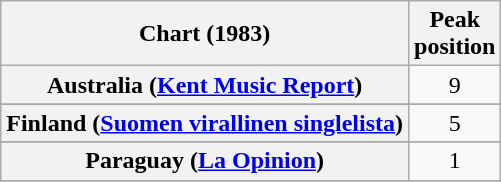<table class="wikitable sortable plainrowheaders" style="text-align:center">
<tr>
<th scope="col">Chart (1983)</th>
<th scope="col">Peak<br>position</th>
</tr>
<tr>
<th scope="row">Australia (<a href='#'>Kent Music Report</a>)</th>
<td>9</td>
</tr>
<tr>
</tr>
<tr>
<th scope="row">Finland (<a href='#'>Suomen virallinen singlelista</a>)</th>
<td>5</td>
</tr>
<tr>
</tr>
<tr>
</tr>
<tr>
</tr>
<tr>
</tr>
<tr>
<th scope="row">Paraguay (<a href='#'>La Opinion</a>)</th>
<td>1</td>
</tr>
<tr>
</tr>
<tr>
</tr>
<tr>
</tr>
<tr>
</tr>
</table>
